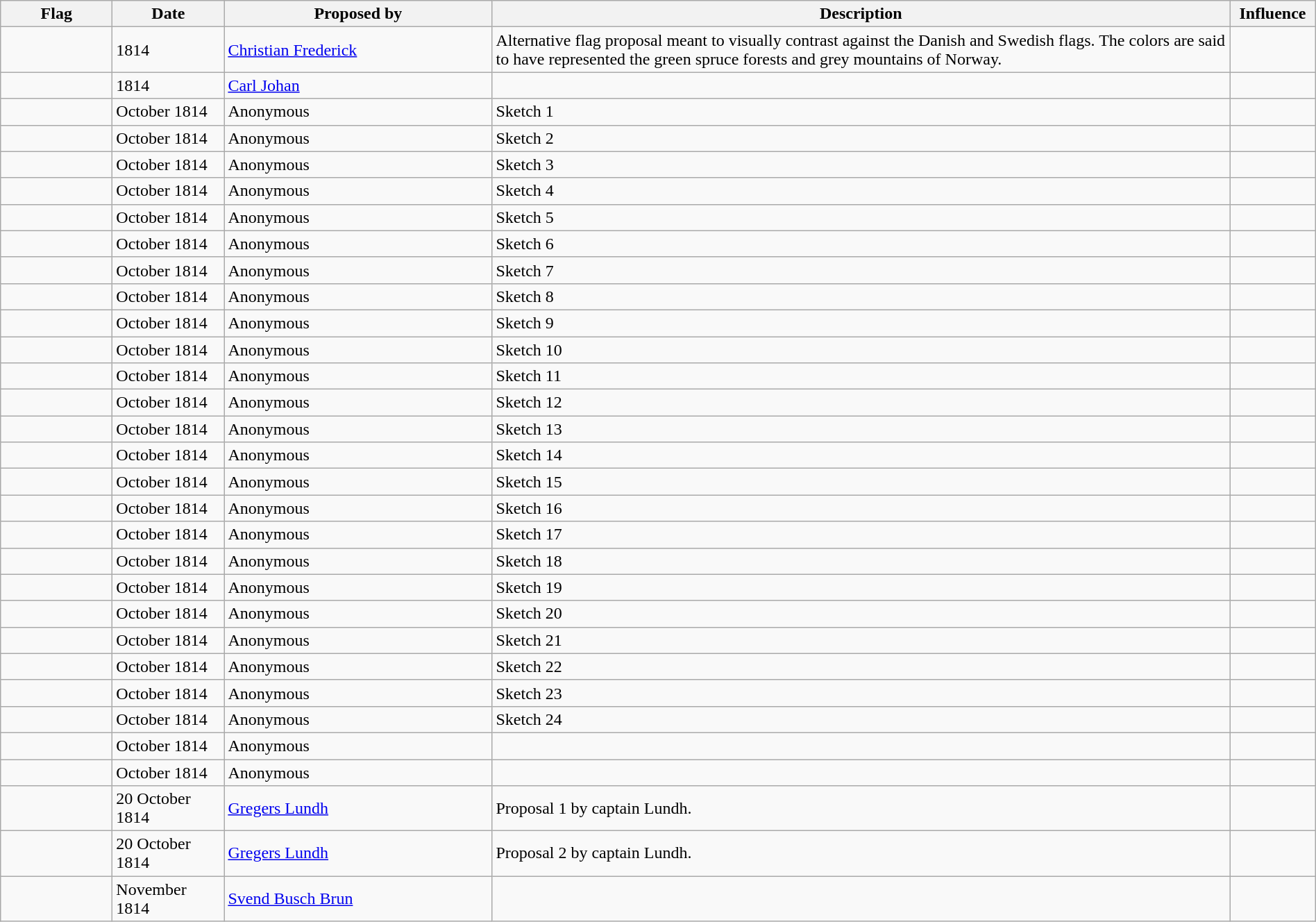<table class="wikitable" width="100%">
<tr>
<th style="width:100px;">Flag</th>
<th style="width:100px;">Date</th>
<th style="width:250px;">Proposed by</th>
<th style="min-width:250px">Description</th>
<th style="min-width:75px">Influence</th>
</tr>
<tr>
<td></td>
<td>1814</td>
<td><a href='#'>Christian Frederick</a></td>
<td>Alternative flag proposal meant to visually contrast against the Danish and Swedish flags. The colors are said to have represented the green spruce forests and grey mountains of Norway.</td>
<td></td>
</tr>
<tr>
<td></td>
<td>1814</td>
<td><a href='#'>Carl Johan</a></td>
<td></td>
<td><br></td>
</tr>
<tr>
<td></td>
<td>October 1814</td>
<td>Anonymous</td>
<td>Sketch 1</td>
<td></td>
</tr>
<tr>
<td></td>
<td>October 1814</td>
<td>Anonymous</td>
<td>Sketch 2</td>
<td></td>
</tr>
<tr>
<td></td>
<td>October 1814</td>
<td>Anonymous</td>
<td>Sketch 3</td>
<td></td>
</tr>
<tr>
<td></td>
<td>October 1814</td>
<td>Anonymous</td>
<td>Sketch 4</td>
<td></td>
</tr>
<tr>
<td></td>
<td>October 1814</td>
<td>Anonymous</td>
<td>Sketch 5</td>
<td></td>
</tr>
<tr>
<td></td>
<td>October 1814</td>
<td>Anonymous</td>
<td>Sketch 6</td>
<td></td>
</tr>
<tr>
<td></td>
<td>October 1814</td>
<td>Anonymous</td>
<td>Sketch 7</td>
<td></td>
</tr>
<tr>
<td></td>
<td>October 1814</td>
<td>Anonymous</td>
<td>Sketch 8</td>
<td></td>
</tr>
<tr>
<td></td>
<td>October 1814</td>
<td>Anonymous</td>
<td>Sketch 9</td>
<td></td>
</tr>
<tr>
<td></td>
<td>October 1814</td>
<td>Anonymous</td>
<td>Sketch 10</td>
<td><br></td>
</tr>
<tr>
<td></td>
<td>October 1814</td>
<td>Anonymous</td>
<td>Sketch 11</td>
<td></td>
</tr>
<tr>
<td></td>
<td>October 1814</td>
<td>Anonymous</td>
<td>Sketch 12</td>
<td></td>
</tr>
<tr>
<td></td>
<td>October 1814</td>
<td>Anonymous</td>
<td>Sketch 13</td>
<td></td>
</tr>
<tr>
<td></td>
<td>October 1814</td>
<td>Anonymous</td>
<td>Sketch 14</td>
<td><br></td>
</tr>
<tr>
<td></td>
<td>October 1814</td>
<td>Anonymous</td>
<td>Sketch 15</td>
<td><br></td>
</tr>
<tr>
<td></td>
<td>October 1814</td>
<td>Anonymous</td>
<td>Sketch 16</td>
<td><br></td>
</tr>
<tr>
<td></td>
<td>October 1814</td>
<td>Anonymous</td>
<td>Sketch 17</td>
<td><br></td>
</tr>
<tr>
<td></td>
<td>October 1814</td>
<td>Anonymous</td>
<td>Sketch 18</td>
<td><br></td>
</tr>
<tr>
<td></td>
<td>October 1814</td>
<td>Anonymous</td>
<td>Sketch 19</td>
<td><br></td>
</tr>
<tr>
<td></td>
<td>October 1814</td>
<td>Anonymous</td>
<td>Sketch 20</td>
<td><br></td>
</tr>
<tr>
<td></td>
<td>October 1814</td>
<td>Anonymous</td>
<td>Sketch 21</td>
<td><br></td>
</tr>
<tr>
<td></td>
<td>October 1814</td>
<td>Anonymous</td>
<td>Sketch 22</td>
<td><br></td>
</tr>
<tr>
<td></td>
<td>October 1814</td>
<td>Anonymous</td>
<td>Sketch 23</td>
<td><br></td>
</tr>
<tr>
<td></td>
<td>October 1814</td>
<td>Anonymous</td>
<td>Sketch 24</td>
<td><br></td>
</tr>
<tr>
<td></td>
<td>October 1814</td>
<td>Anonymous</td>
<td></td>
<td></td>
</tr>
<tr>
<td></td>
<td>October 1814</td>
<td>Anonymous</td>
<td></td>
<td><br></td>
</tr>
<tr>
<td></td>
<td>20 October 1814</td>
<td><a href='#'>Gregers Lundh</a></td>
<td>Proposal 1 by captain Lundh.</td>
<td><br><br></td>
</tr>
<tr>
<td></td>
<td>20 October 1814</td>
<td><a href='#'>Gregers Lundh</a></td>
<td>Proposal 2 by captain Lundh.</td>
<td><br></td>
</tr>
<tr>
<td></td>
<td>November 1814</td>
<td><a href='#'>Svend Busch Brun</a></td>
<td></td>
<td><br><br></td>
</tr>
</table>
